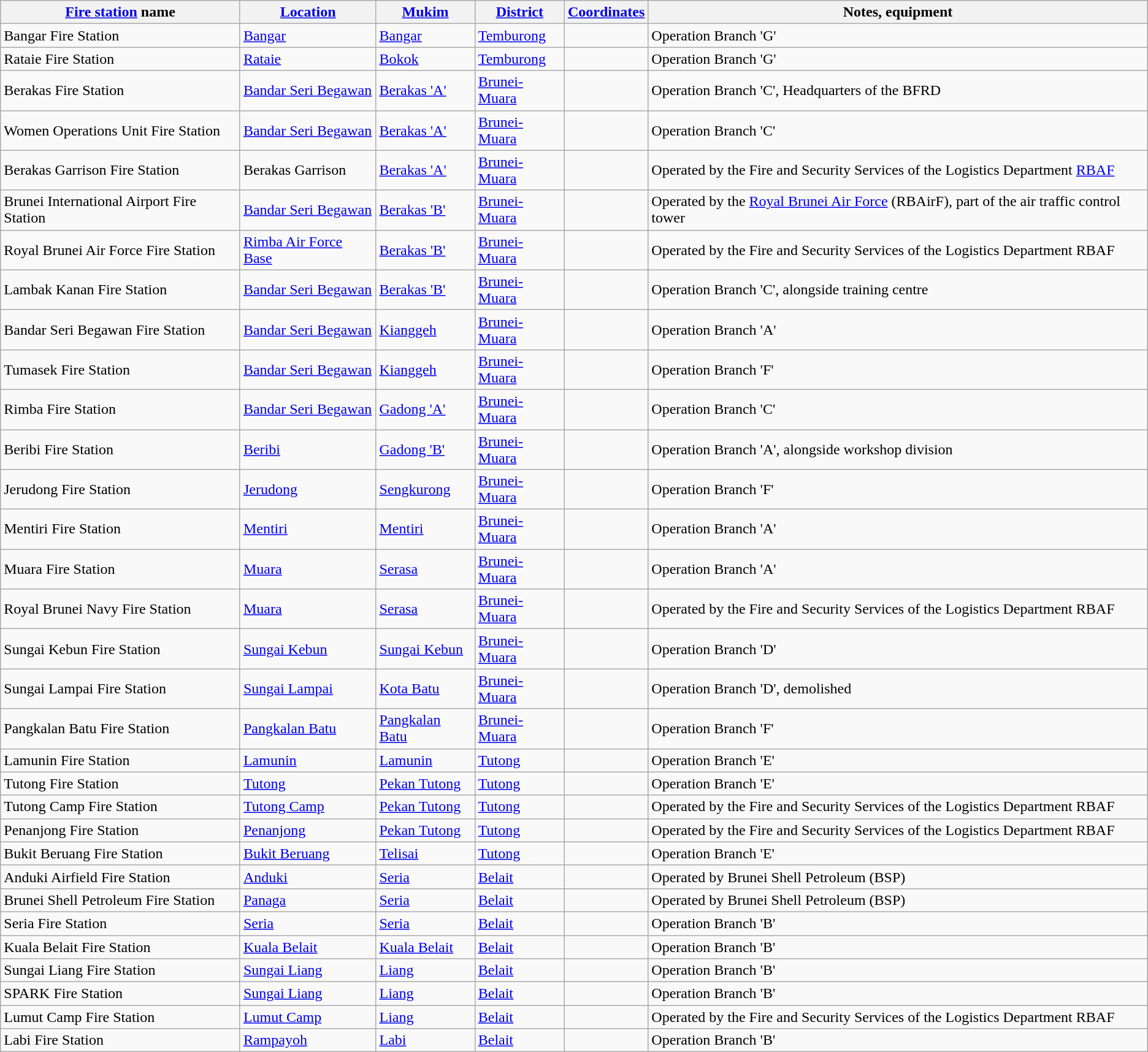<table class="wikitable sortable">
<tr>
<th><a href='#'>Fire station</a> name</th>
<th><a href='#'>Location</a></th>
<th><a href='#'>Mukim</a></th>
<th><a href='#'>District</a></th>
<th><a href='#'>Coordinates</a></th>
<th>Notes, equipment</th>
</tr>
<tr>
<td>Bangar Fire Station</td>
<td><a href='#'>Bangar</a></td>
<td><a href='#'>Bangar</a></td>
<td><a href='#'>Temburong</a></td>
<td></td>
<td>Operation Branch 'G'</td>
</tr>
<tr>
<td>Rataie Fire Station</td>
<td><a href='#'>Rataie</a></td>
<td><a href='#'>Bokok</a></td>
<td><a href='#'>Temburong</a></td>
<td></td>
<td>Operation Branch 'G'</td>
</tr>
<tr>
<td>Berakas Fire Station</td>
<td><a href='#'>Bandar Seri Begawan</a></td>
<td><a href='#'>Berakas 'A'</a></td>
<td><a href='#'>Brunei-Muara</a></td>
<td></td>
<td>Operation Branch 'C', Headquarters of the BFRD</td>
</tr>
<tr>
<td>Women Operations Unit Fire Station</td>
<td><a href='#'>Bandar Seri Begawan</a></td>
<td><a href='#'>Berakas 'A'</a></td>
<td><a href='#'>Brunei-Muara</a></td>
<td></td>
<td>Operation Branch 'C'</td>
</tr>
<tr>
<td>Berakas Garrison Fire Station</td>
<td>Berakas Garrison</td>
<td><a href='#'>Berakas 'A'</a></td>
<td><a href='#'>Brunei-Muara</a></td>
<td></td>
<td>Operated by the Fire and Security Services of the Logistics Department <a href='#'>RBAF</a></td>
</tr>
<tr>
<td>Brunei International Airport Fire Station</td>
<td><a href='#'>Bandar Seri Begawan</a></td>
<td><a href='#'>Berakas 'B'</a></td>
<td><a href='#'>Brunei-Muara</a></td>
<td></td>
<td>Operated by the <a href='#'>Royal Brunei Air Force</a> (RBAirF), part of the air traffic control tower</td>
</tr>
<tr>
<td>Royal Brunei Air Force Fire Station</td>
<td><a href='#'>Rimba Air Force Base</a></td>
<td><a href='#'>Berakas 'B'</a></td>
<td><a href='#'>Brunei-Muara</a></td>
<td></td>
<td>Operated by the Fire and Security Services of the Logistics Department RBAF</td>
</tr>
<tr>
<td>Lambak Kanan Fire Station</td>
<td><a href='#'>Bandar Seri Begawan</a></td>
<td><a href='#'>Berakas 'B'</a></td>
<td><a href='#'>Brunei-Muara</a></td>
<td></td>
<td>Operation Branch 'C', alongside training centre</td>
</tr>
<tr>
<td>Bandar Seri Begawan Fire Station</td>
<td><a href='#'>Bandar Seri Begawan</a></td>
<td><a href='#'>Kianggeh</a></td>
<td><a href='#'>Brunei-Muara</a></td>
<td></td>
<td>Operation Branch 'A'</td>
</tr>
<tr>
<td>Tumasek Fire Station</td>
<td><a href='#'>Bandar Seri Begawan</a></td>
<td><a href='#'>Kianggeh</a></td>
<td><a href='#'>Brunei-Muara</a></td>
<td></td>
<td>Operation Branch 'F'</td>
</tr>
<tr>
<td>Rimba Fire Station</td>
<td><a href='#'>Bandar Seri Begawan</a></td>
<td><a href='#'>Gadong 'A'</a></td>
<td><a href='#'>Brunei-Muara</a></td>
<td></td>
<td>Operation Branch 'C'</td>
</tr>
<tr>
<td>Beribi Fire Station</td>
<td><a href='#'>Beribi</a></td>
<td><a href='#'>Gadong 'B'</a></td>
<td><a href='#'>Brunei-Muara</a></td>
<td></td>
<td>Operation Branch 'A', alongside workshop division</td>
</tr>
<tr>
<td>Jerudong Fire Station</td>
<td><a href='#'>Jerudong</a></td>
<td><a href='#'>Sengkurong</a></td>
<td><a href='#'>Brunei-Muara</a></td>
<td></td>
<td>Operation Branch 'F'</td>
</tr>
<tr>
<td>Mentiri Fire Station</td>
<td><a href='#'>Mentiri</a></td>
<td><a href='#'>Mentiri</a></td>
<td><a href='#'>Brunei-Muara</a></td>
<td></td>
<td>Operation Branch 'A'</td>
</tr>
<tr>
<td>Muara Fire Station</td>
<td><a href='#'>Muara</a></td>
<td><a href='#'>Serasa</a></td>
<td><a href='#'>Brunei-Muara</a></td>
<td></td>
<td>Operation Branch 'A'</td>
</tr>
<tr>
<td>Royal Brunei Navy Fire Station</td>
<td><a href='#'>Muara</a></td>
<td><a href='#'>Serasa</a></td>
<td><a href='#'>Brunei-Muara</a></td>
<td></td>
<td>Operated by the Fire and Security Services of the Logistics Department RBAF</td>
</tr>
<tr>
<td>Sungai Kebun Fire Station</td>
<td><a href='#'>Sungai Kebun</a></td>
<td><a href='#'>Sungai Kebun</a></td>
<td><a href='#'>Brunei-Muara</a></td>
<td></td>
<td>Operation Branch 'D'</td>
</tr>
<tr>
<td>Sungai Lampai Fire Station</td>
<td><a href='#'>Sungai Lampai</a></td>
<td><a href='#'>Kota Batu</a></td>
<td><a href='#'>Brunei-Muara</a></td>
<td></td>
<td>Operation Branch 'D', demolished</td>
</tr>
<tr>
<td>Pangkalan Batu Fire Station</td>
<td><a href='#'>Pangkalan Batu</a></td>
<td><a href='#'>Pangkalan Batu</a></td>
<td><a href='#'>Brunei-Muara</a></td>
<td></td>
<td>Operation Branch 'F'</td>
</tr>
<tr>
<td>Lamunin Fire Station</td>
<td><a href='#'>Lamunin</a></td>
<td><a href='#'>Lamunin</a></td>
<td><a href='#'>Tutong</a></td>
<td></td>
<td>Operation Branch 'E'</td>
</tr>
<tr>
<td>Tutong Fire Station</td>
<td><a href='#'>Tutong</a></td>
<td><a href='#'>Pekan Tutong</a></td>
<td><a href='#'>Tutong</a></td>
<td></td>
<td>Operation Branch 'E'</td>
</tr>
<tr>
<td>Tutong Camp Fire Station</td>
<td><a href='#'>Tutong Camp</a></td>
<td><a href='#'>Pekan Tutong</a></td>
<td><a href='#'>Tutong</a></td>
<td></td>
<td>Operated by the Fire and Security Services of the Logistics Department RBAF</td>
</tr>
<tr>
<td>Penanjong Fire Station</td>
<td><a href='#'>Penanjong</a></td>
<td><a href='#'>Pekan Tutong</a></td>
<td><a href='#'>Tutong</a></td>
<td></td>
<td>Operated by the Fire and Security Services of the Logistics Department RBAF</td>
</tr>
<tr>
<td>Bukit Beruang Fire Station</td>
<td><a href='#'>Bukit Beruang</a></td>
<td><a href='#'>Telisai</a></td>
<td><a href='#'>Tutong</a></td>
<td></td>
<td>Operation Branch 'E'</td>
</tr>
<tr>
<td>Anduki Airfield Fire Station</td>
<td><a href='#'>Anduki</a></td>
<td><a href='#'>Seria</a></td>
<td><a href='#'>Belait</a></td>
<td></td>
<td>Operated by Brunei Shell Petroleum (BSP)</td>
</tr>
<tr>
<td>Brunei Shell Petroleum Fire Station</td>
<td><a href='#'>Panaga</a></td>
<td><a href='#'>Seria</a></td>
<td><a href='#'>Belait</a></td>
<td></td>
<td>Operated by Brunei Shell Petroleum (BSP)</td>
</tr>
<tr>
<td>Seria Fire Station</td>
<td><a href='#'>Seria</a></td>
<td><a href='#'>Seria</a></td>
<td><a href='#'>Belait</a></td>
<td></td>
<td>Operation Branch 'B'</td>
</tr>
<tr>
<td>Kuala Belait Fire Station</td>
<td><a href='#'>Kuala Belait</a></td>
<td><a href='#'>Kuala Belait</a></td>
<td><a href='#'>Belait</a></td>
<td></td>
<td>Operation Branch 'B'</td>
</tr>
<tr>
<td>Sungai Liang Fire Station</td>
<td><a href='#'>Sungai Liang</a></td>
<td><a href='#'>Liang</a></td>
<td><a href='#'>Belait</a></td>
<td></td>
<td>Operation Branch 'B'</td>
</tr>
<tr>
<td>SPARK Fire Station</td>
<td><a href='#'>Sungai Liang</a></td>
<td><a href='#'>Liang</a></td>
<td><a href='#'>Belait</a></td>
<td></td>
<td>Operation Branch 'B'</td>
</tr>
<tr>
<td>Lumut Camp Fire Station</td>
<td><a href='#'>Lumut Camp</a></td>
<td><a href='#'>Liang</a></td>
<td><a href='#'>Belait</a></td>
<td></td>
<td>Operated by the Fire and Security Services of the Logistics Department RBAF</td>
</tr>
<tr>
<td>Labi Fire Station</td>
<td><a href='#'>Rampayoh</a></td>
<td><a href='#'>Labi</a></td>
<td><a href='#'>Belait</a></td>
<td></td>
<td>Operation Branch 'B'</td>
</tr>
</table>
